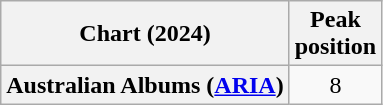<table class="wikitable plainrowheaders" style="text-align:center">
<tr>
<th scope="col">Chart (2024)</th>
<th scope="col">Peak<br>position</th>
</tr>
<tr>
<th scope="row">Australian Albums (<a href='#'>ARIA</a>)</th>
<td>8</td>
</tr>
</table>
